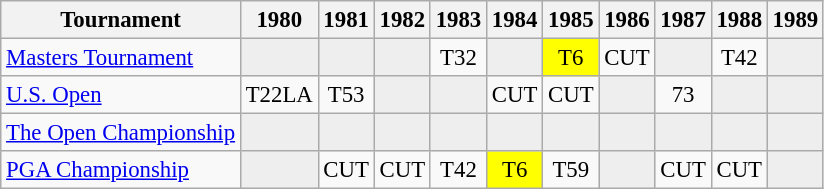<table class="wikitable" style="font-size:95%;text-align:center;">
<tr>
<th>Tournament</th>
<th>1980</th>
<th>1981</th>
<th>1982</th>
<th>1983</th>
<th>1984</th>
<th>1985</th>
<th>1986</th>
<th>1987</th>
<th>1988</th>
<th>1989</th>
</tr>
<tr>
<td align=left><a href='#'>Masters Tournament</a></td>
<td style="background:#eeeeee;"></td>
<td style="background:#eeeeee;"></td>
<td style="background:#eeeeee;"></td>
<td>T32</td>
<td style="background:#eeeeee;"></td>
<td style="background:yellow;">T6</td>
<td>CUT</td>
<td style="background:#eeeeee;"></td>
<td>T42</td>
<td style="background:#eeeeee;"></td>
</tr>
<tr>
<td align=left><a href='#'>U.S. Open</a></td>
<td>T22<span>LA</span></td>
<td>T53</td>
<td style="background:#eeeeee;"></td>
<td style="background:#eeeeee;"></td>
<td>CUT</td>
<td>CUT</td>
<td style="background:#eeeeee;"></td>
<td>73</td>
<td style="background:#eeeeee;"></td>
<td style="background:#eeeeee;"></td>
</tr>
<tr>
<td align=left><a href='#'>The Open Championship</a></td>
<td style="background:#eeeeee;"></td>
<td style="background:#eeeeee;"></td>
<td style="background:#eeeeee;"></td>
<td style="background:#eeeeee;"></td>
<td style="background:#eeeeee;"></td>
<td style="background:#eeeeee;"></td>
<td style="background:#eeeeee;"></td>
<td style="background:#eeeeee;"></td>
<td style="background:#eeeeee;"></td>
<td style="background:#eeeeee;"></td>
</tr>
<tr>
<td align=left><a href='#'>PGA Championship</a></td>
<td style="background:#eeeeee;"></td>
<td>CUT</td>
<td>CUT</td>
<td>T42</td>
<td style="background:yellow;">T6</td>
<td>T59</td>
<td style="background:#eeeeee;"></td>
<td>CUT</td>
<td>CUT</td>
<td style="background:#eeeeee;"></td>
</tr>
</table>
